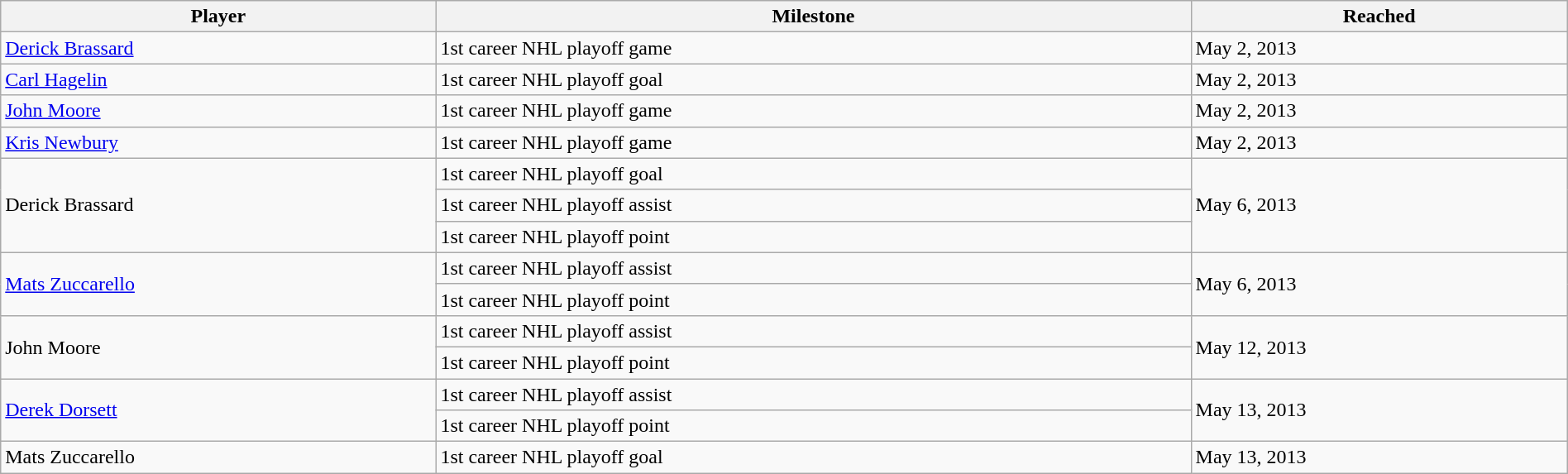<table class="wikitable sortable" style="width:100%;">
<tr align=center>
<th>Player</th>
<th>Milestone</th>
<th>Reached</th>
</tr>
<tr>
<td><a href='#'>Derick Brassard</a></td>
<td>1st career NHL playoff game</td>
<td>May 2, 2013</td>
</tr>
<tr>
<td><a href='#'>Carl Hagelin</a></td>
<td>1st career NHL playoff goal</td>
<td>May 2, 2013</td>
</tr>
<tr>
<td><a href='#'>John Moore</a></td>
<td>1st career NHL playoff game</td>
<td>May 2, 2013</td>
</tr>
<tr>
<td><a href='#'>Kris Newbury</a></td>
<td>1st career NHL playoff game</td>
<td>May 2, 2013</td>
</tr>
<tr>
<td rowspan=3>Derick Brassard</td>
<td>1st career NHL playoff goal</td>
<td rowspan=3>May 6, 2013</td>
</tr>
<tr>
<td>1st career NHL playoff assist</td>
</tr>
<tr>
<td>1st career NHL playoff point</td>
</tr>
<tr>
<td rowspan=2><a href='#'>Mats Zuccarello</a></td>
<td>1st career NHL playoff assist</td>
<td rowspan=2>May 6, 2013</td>
</tr>
<tr>
<td>1st career NHL playoff point</td>
</tr>
<tr>
<td rowspan=2>John Moore</td>
<td>1st career NHL playoff assist</td>
<td rowspan=2>May 12, 2013</td>
</tr>
<tr>
<td>1st career NHL playoff point</td>
</tr>
<tr>
<td rowspan=2><a href='#'>Derek Dorsett</a></td>
<td>1st career NHL playoff assist</td>
<td rowspan=2>May 13, 2013</td>
</tr>
<tr>
<td>1st career NHL playoff point</td>
</tr>
<tr>
<td>Mats Zuccarello</td>
<td>1st career NHL playoff goal</td>
<td>May 13, 2013</td>
</tr>
</table>
